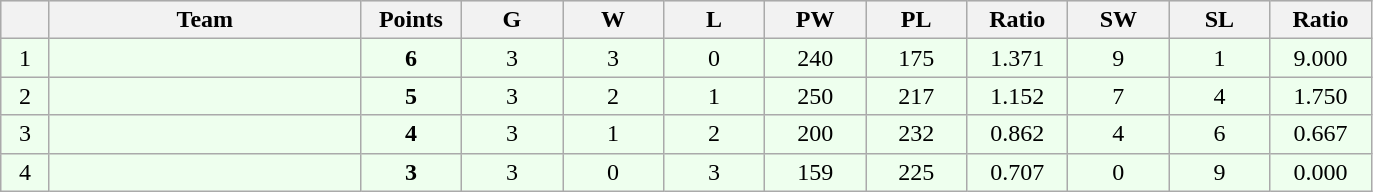<table class=wikitable style="text-align:center">
<tr bgcolor="#DCDCDC">
<th width="25"></th>
<th width="200">Team</th>
<th width="60">Points</th>
<th width="60">G</th>
<th width="60">W</th>
<th width="60">L</th>
<th width="60">PW</th>
<th width="60">PL</th>
<th width="60">Ratio</th>
<th width="60">SW</th>
<th width="60">SL</th>
<th width="60">Ratio</th>
</tr>
<tr bgcolor=#eeffee>
<td>1</td>
<td align=left></td>
<td><strong>6</strong></td>
<td>3</td>
<td>3</td>
<td>0</td>
<td>240</td>
<td>175</td>
<td>1.371</td>
<td>9</td>
<td>1</td>
<td>9.000</td>
</tr>
<tr bgcolor=#eeffee>
<td>2</td>
<td align=left></td>
<td><strong>5</strong></td>
<td>3</td>
<td>2</td>
<td>1</td>
<td>250</td>
<td>217</td>
<td>1.152</td>
<td>7</td>
<td>4</td>
<td>1.750</td>
</tr>
<tr bgcolor=#eeffee>
<td>3</td>
<td align=left></td>
<td><strong>4</strong></td>
<td>3</td>
<td>1</td>
<td>2</td>
<td>200</td>
<td>232</td>
<td>0.862</td>
<td>4</td>
<td>6</td>
<td>0.667</td>
</tr>
<tr bgcolor=#eeffee>
<td>4</td>
<td align=left></td>
<td><strong>3</strong></td>
<td>3</td>
<td>0</td>
<td>3</td>
<td>159</td>
<td>225</td>
<td>0.707</td>
<td>0</td>
<td>9</td>
<td>0.000</td>
</tr>
</table>
